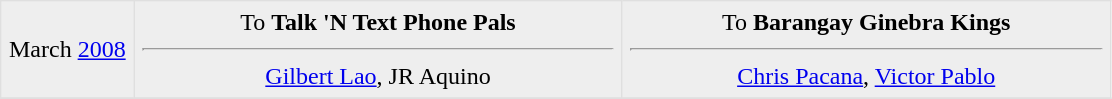<table border=1 style="border-collapse:collapse; text-align: center" bordercolor="#DFDFDF"  cellpadding="5">
<tr bgcolor="eeeeee">
<td style="width:12%">March <a href='#'>2008</a><br></td>
<td style="width:44%" valign="top">To <strong>Talk 'N Text Phone Pals</strong><hr><a href='#'>Gilbert Lao</a>, JR Aquino</td>
<td style="width:44%" valign="top">To <strong>Barangay Ginebra Kings</strong><hr><a href='#'>Chris Pacana</a>, <a href='#'>Victor Pablo</a></td>
</tr>
<tr>
</tr>
</table>
